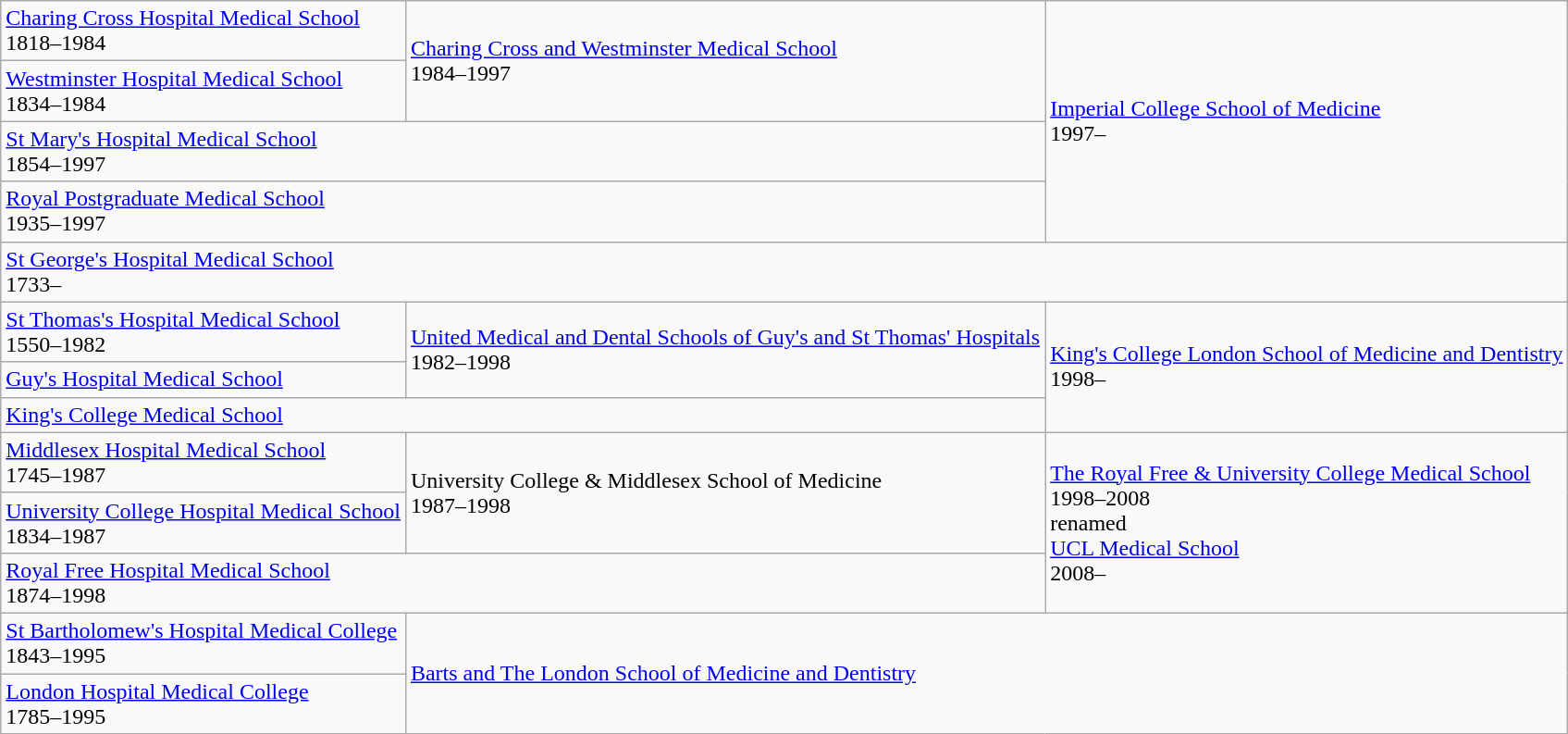<table class="wikitable">
<tr>
<td><a href='#'>Charing Cross Hospital Medical School</a><br>1818–1984</td>
<td rowspan="2"><a href='#'>Charing Cross and Westminster Medical School</a><br>1984–1997</td>
<td rowspan="4"><a href='#'>Imperial College School of Medicine</a><br>1997–</td>
</tr>
<tr>
<td><a href='#'>Westminster Hospital Medical School</a><br>1834–1984</td>
</tr>
<tr>
<td colspan="2"><a href='#'>St Mary's Hospital Medical School</a><br>1854–1997</td>
</tr>
<tr>
<td colspan="2"><a href='#'>Royal Postgraduate Medical School</a><br>1935–1997</td>
</tr>
<tr>
<td colspan="3"><a href='#'>St George's Hospital Medical School</a><br>1733–</td>
</tr>
<tr>
<td><a href='#'>St Thomas's Hospital Medical School</a><br>1550–1982</td>
<td rowspan="2"><a href='#'>United Medical and Dental Schools of Guy's and St Thomas' Hospitals</a><br>1982–1998</td>
<td rowspan="3"><a href='#'>King's College London School of Medicine and Dentistry</a><br>1998–</td>
</tr>
<tr>
<td><a href='#'>Guy's Hospital Medical School</a></td>
</tr>
<tr>
<td colspan="2"><a href='#'>King's College Medical School</a></td>
</tr>
<tr>
<td><a href='#'>Middlesex Hospital Medical School</a><br>1745–1987</td>
<td rowspan="2">University College & Middlesex School of Medicine<br>1987–1998</td>
<td rowspan="3"><a href='#'>The Royal Free & University College Medical School</a><br>1998–2008<br>renamed<br><a href='#'>UCL Medical School</a><br>2008–</td>
</tr>
<tr>
<td><a href='#'>University College Hospital Medical School</a><br> 1834–1987</td>
</tr>
<tr>
<td colspan="2"><a href='#'>Royal Free Hospital Medical School</a><br>1874–1998</td>
</tr>
<tr>
<td><a href='#'>St Bartholomew's Hospital Medical College</a><br>1843–1995</td>
<td colspan="2" rowspan="2"><a href='#'>Barts and The London School of Medicine and Dentistry</a></td>
</tr>
<tr>
<td><a href='#'>London Hospital Medical College</a><br>1785–1995</td>
</tr>
</table>
